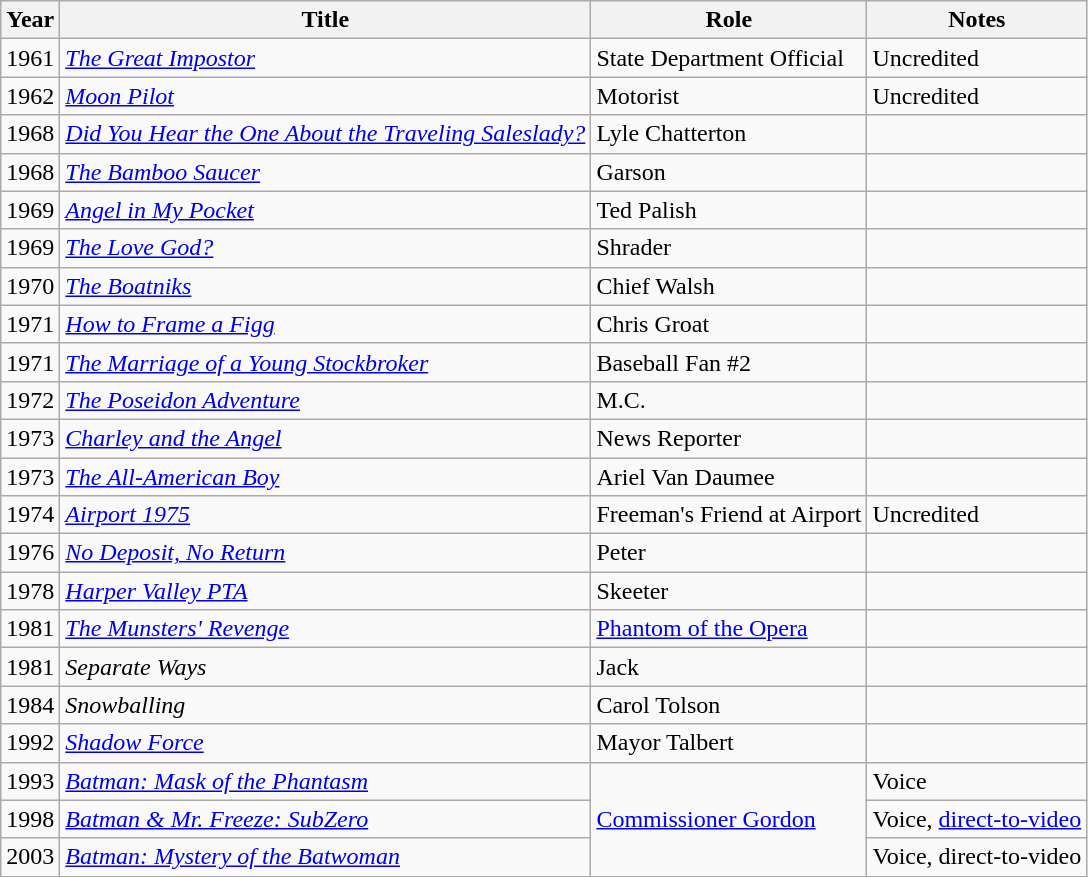<table class="wikitable">
<tr>
<th>Year</th>
<th>Title</th>
<th>Role</th>
<th>Notes</th>
</tr>
<tr>
<td>1961</td>
<td><em><a href='#'>The Great Impostor</a></em></td>
<td>State Department Official</td>
<td>Uncredited</td>
</tr>
<tr>
<td>1962</td>
<td><em><a href='#'>Moon Pilot</a></em></td>
<td>Motorist</td>
<td>Uncredited</td>
</tr>
<tr>
<td>1968</td>
<td><em><a href='#'>Did You Hear the One About the Traveling Saleslady?</a></em></td>
<td>Lyle Chatterton</td>
<td></td>
</tr>
<tr>
<td>1968</td>
<td><em><a href='#'>The Bamboo Saucer</a></em></td>
<td>Garson</td>
<td></td>
</tr>
<tr>
<td>1969</td>
<td><em><a href='#'>Angel in My Pocket</a></em></td>
<td>Ted Palish</td>
<td></td>
</tr>
<tr>
<td>1969</td>
<td><em><a href='#'>The Love God?</a></em></td>
<td>Shrader</td>
<td></td>
</tr>
<tr>
<td>1970</td>
<td><em><a href='#'>The Boatniks</a></em></td>
<td>Chief Walsh</td>
<td></td>
</tr>
<tr>
<td>1971</td>
<td><em><a href='#'>How to Frame a Figg</a></em></td>
<td>Chris Groat</td>
<td></td>
</tr>
<tr>
<td>1971</td>
<td><em><a href='#'>The Marriage of a Young Stockbroker</a></em></td>
<td>Baseball Fan #2</td>
<td></td>
</tr>
<tr>
<td>1972</td>
<td><em><a href='#'>The Poseidon Adventure</a></em></td>
<td>M.C.</td>
<td></td>
</tr>
<tr>
<td>1973</td>
<td><em><a href='#'>Charley and the Angel</a></em></td>
<td>News Reporter</td>
<td></td>
</tr>
<tr>
<td>1973</td>
<td><em><a href='#'>The All-American Boy</a></em></td>
<td>Ariel Van Daumee</td>
<td></td>
</tr>
<tr>
<td>1974</td>
<td><em><a href='#'>Airport 1975</a></em></td>
<td>Freeman's Friend at Airport</td>
<td>Uncredited</td>
</tr>
<tr>
<td>1976</td>
<td><em><a href='#'>No Deposit, No Return</a></em></td>
<td>Peter</td>
<td></td>
</tr>
<tr>
<td>1978</td>
<td><em><a href='#'>Harper Valley PTA</a></em></td>
<td>Skeeter</td>
<td></td>
</tr>
<tr>
<td>1981</td>
<td><em><a href='#'>The Munsters' Revenge</a></em></td>
<td><a href='#'>Phantom of the Opera</a></td>
<td></td>
</tr>
<tr>
<td>1981</td>
<td><em>Separate Ways</em></td>
<td>Jack</td>
<td></td>
</tr>
<tr>
<td>1984</td>
<td><em>Snowballing</em></td>
<td>Carol Tolson</td>
<td></td>
</tr>
<tr>
<td>1992</td>
<td><em><a href='#'>Shadow Force</a></em></td>
<td>Mayor Talbert</td>
<td></td>
</tr>
<tr>
<td>1993</td>
<td><em><a href='#'>Batman: Mask of the Phantasm</a></em></td>
<td rowspan="3"><a href='#'>Commissioner Gordon</a></td>
<td>Voice</td>
</tr>
<tr>
<td>1998</td>
<td><em><a href='#'>Batman & Mr. Freeze: SubZero</a></em></td>
<td>Voice, <a href='#'>direct-to-video</a></td>
</tr>
<tr>
<td>2003</td>
<td><em><a href='#'>Batman: Mystery of the Batwoman</a></em></td>
<td>Voice, direct-to-video</td>
</tr>
</table>
